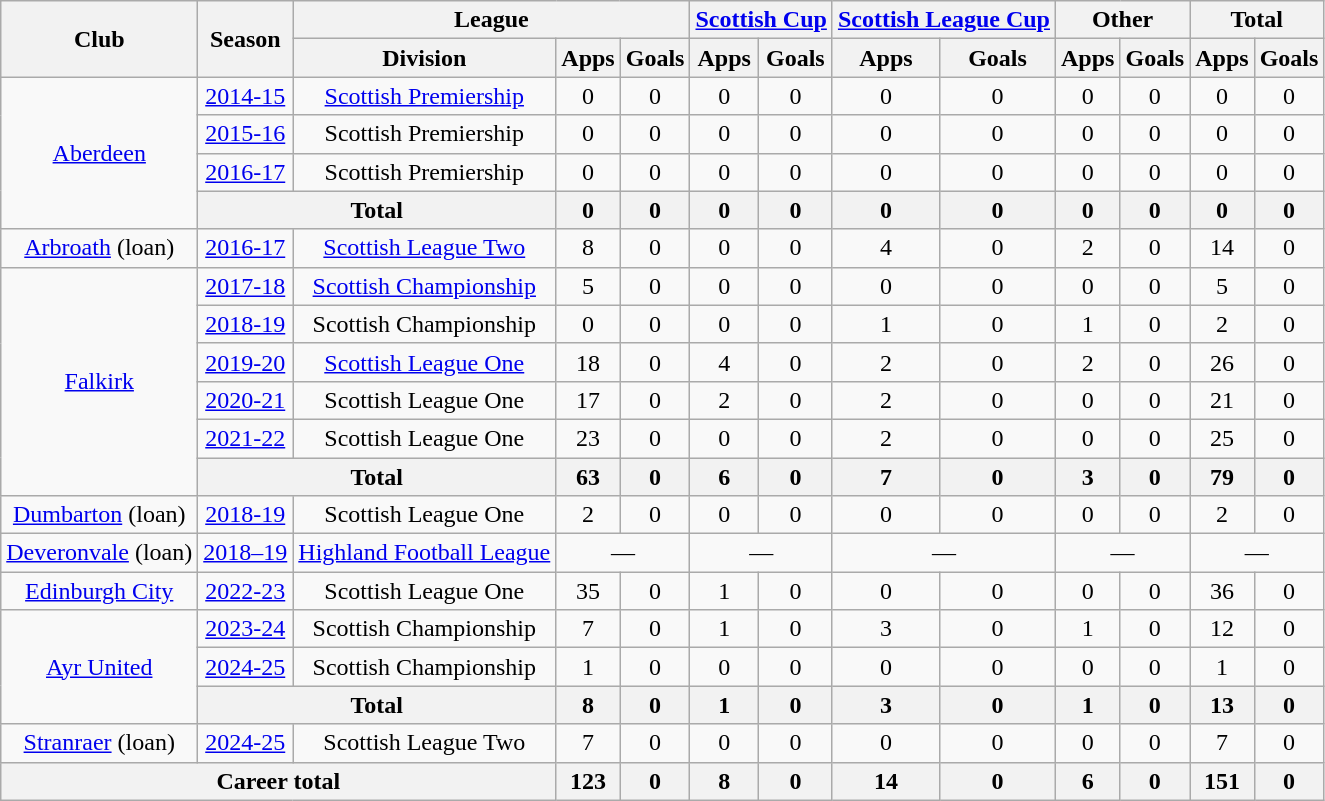<table class="wikitable" style="text-align: center">
<tr>
<th rowspan="2">Club</th>
<th rowspan="2">Season</th>
<th colspan="3">League</th>
<th colspan="2"><a href='#'>Scottish Cup</a></th>
<th colspan="2"><a href='#'>Scottish League Cup</a></th>
<th colspan="2">Other</th>
<th colspan="2">Total</th>
</tr>
<tr>
<th>Division</th>
<th>Apps</th>
<th>Goals</th>
<th>Apps</th>
<th>Goals</th>
<th>Apps</th>
<th>Goals</th>
<th>Apps</th>
<th>Goals</th>
<th>Apps</th>
<th>Goals</th>
</tr>
<tr>
<td rowspan="4"><a href='#'>Aberdeen</a></td>
<td><a href='#'>2014-15</a></td>
<td><a href='#'>Scottish Premiership</a></td>
<td>0</td>
<td>0</td>
<td>0</td>
<td>0</td>
<td>0</td>
<td>0</td>
<td>0</td>
<td>0</td>
<td>0</td>
<td>0</td>
</tr>
<tr>
<td><a href='#'>2015-16</a></td>
<td>Scottish Premiership</td>
<td>0</td>
<td>0</td>
<td>0</td>
<td>0</td>
<td>0</td>
<td>0</td>
<td>0</td>
<td>0</td>
<td>0</td>
<td>0</td>
</tr>
<tr>
<td><a href='#'>2016-17</a></td>
<td>Scottish Premiership</td>
<td>0</td>
<td>0</td>
<td>0</td>
<td>0</td>
<td>0</td>
<td>0</td>
<td>0</td>
<td>0</td>
<td>0</td>
<td>0</td>
</tr>
<tr>
<th colspan="2">Total</th>
<th>0</th>
<th>0</th>
<th>0</th>
<th>0</th>
<th>0</th>
<th>0</th>
<th>0</th>
<th>0</th>
<th>0</th>
<th>0</th>
</tr>
<tr>
<td><a href='#'>Arbroath</a> (loan)</td>
<td><a href='#'>2016-17</a></td>
<td><a href='#'>Scottish League Two</a></td>
<td>8</td>
<td>0</td>
<td>0</td>
<td>0</td>
<td>4</td>
<td>0</td>
<td>2</td>
<td>0</td>
<td>14</td>
<td>0</td>
</tr>
<tr>
<td rowspan="6"><a href='#'>Falkirk</a></td>
<td><a href='#'>2017-18</a></td>
<td><a href='#'>Scottish Championship</a></td>
<td>5</td>
<td>0</td>
<td>0</td>
<td>0</td>
<td>0</td>
<td>0</td>
<td>0</td>
<td>0</td>
<td>5</td>
<td>0</td>
</tr>
<tr>
<td><a href='#'>2018-19</a></td>
<td>Scottish Championship</td>
<td>0</td>
<td>0</td>
<td>0</td>
<td>0</td>
<td>1</td>
<td>0</td>
<td>1</td>
<td>0</td>
<td>2</td>
<td>0</td>
</tr>
<tr>
<td><a href='#'>2019-20</a></td>
<td><a href='#'>Scottish League One</a></td>
<td>18</td>
<td>0</td>
<td>4</td>
<td>0</td>
<td>2</td>
<td>0</td>
<td>2</td>
<td>0</td>
<td>26</td>
<td>0</td>
</tr>
<tr>
<td><a href='#'>2020-21</a></td>
<td>Scottish League One</td>
<td>17</td>
<td>0</td>
<td>2</td>
<td>0</td>
<td>2</td>
<td>0</td>
<td>0</td>
<td>0</td>
<td>21</td>
<td>0</td>
</tr>
<tr>
<td><a href='#'>2021-22</a></td>
<td>Scottish League One</td>
<td>23</td>
<td>0</td>
<td>0</td>
<td>0</td>
<td>2</td>
<td>0</td>
<td>0</td>
<td>0</td>
<td>25</td>
<td>0</td>
</tr>
<tr>
<th colspan="2">Total</th>
<th>63</th>
<th>0</th>
<th>6</th>
<th>0</th>
<th>7</th>
<th>0</th>
<th>3</th>
<th>0</th>
<th>79</th>
<th>0</th>
</tr>
<tr>
<td><a href='#'>Dumbarton</a> (loan)</td>
<td><a href='#'>2018-19</a></td>
<td>Scottish League One</td>
<td>2</td>
<td>0</td>
<td>0</td>
<td>0</td>
<td>0</td>
<td>0</td>
<td>0</td>
<td>0</td>
<td>2</td>
<td>0</td>
</tr>
<tr>
<td><a href='#'>Deveronvale</a> (loan)</td>
<td><a href='#'>2018–19</a></td>
<td><a href='#'>Highland Football League</a></td>
<td colspan="2">—</td>
<td colspan="2">—</td>
<td colspan="2">—</td>
<td colspan="2">—</td>
<td colspan="2">—</td>
</tr>
<tr>
<td><a href='#'>Edinburgh City</a></td>
<td><a href='#'>2022-23</a></td>
<td>Scottish League One</td>
<td>35</td>
<td>0</td>
<td>1</td>
<td>0</td>
<td>0</td>
<td>0</td>
<td>0</td>
<td>0</td>
<td>36</td>
<td>0</td>
</tr>
<tr>
<td rowspan="3"><a href='#'>Ayr United</a></td>
<td><a href='#'>2023-24</a></td>
<td>Scottish Championship</td>
<td>7</td>
<td>0</td>
<td>1</td>
<td>0</td>
<td>3</td>
<td>0</td>
<td>1</td>
<td>0</td>
<td>12</td>
<td>0</td>
</tr>
<tr>
<td><a href='#'>2024-25</a></td>
<td>Scottish Championship</td>
<td>1</td>
<td>0</td>
<td>0</td>
<td>0</td>
<td>0</td>
<td>0</td>
<td>0</td>
<td>0</td>
<td>1</td>
<td>0</td>
</tr>
<tr>
<th colspan="2">Total</th>
<th>8</th>
<th>0</th>
<th>1</th>
<th>0</th>
<th>3</th>
<th>0</th>
<th>1</th>
<th>0</th>
<th>13</th>
<th>0</th>
</tr>
<tr>
<td><a href='#'>Stranraer</a> (loan)</td>
<td><a href='#'>2024-25</a></td>
<td>Scottish League Two</td>
<td>7</td>
<td>0</td>
<td>0</td>
<td>0</td>
<td>0</td>
<td>0</td>
<td>0</td>
<td>0</td>
<td>7</td>
<td>0</td>
</tr>
<tr>
<th colspan="3">Career total</th>
<th>123</th>
<th>0</th>
<th>8</th>
<th>0</th>
<th>14</th>
<th>0</th>
<th>6</th>
<th>0</th>
<th>151</th>
<th>0</th>
</tr>
</table>
